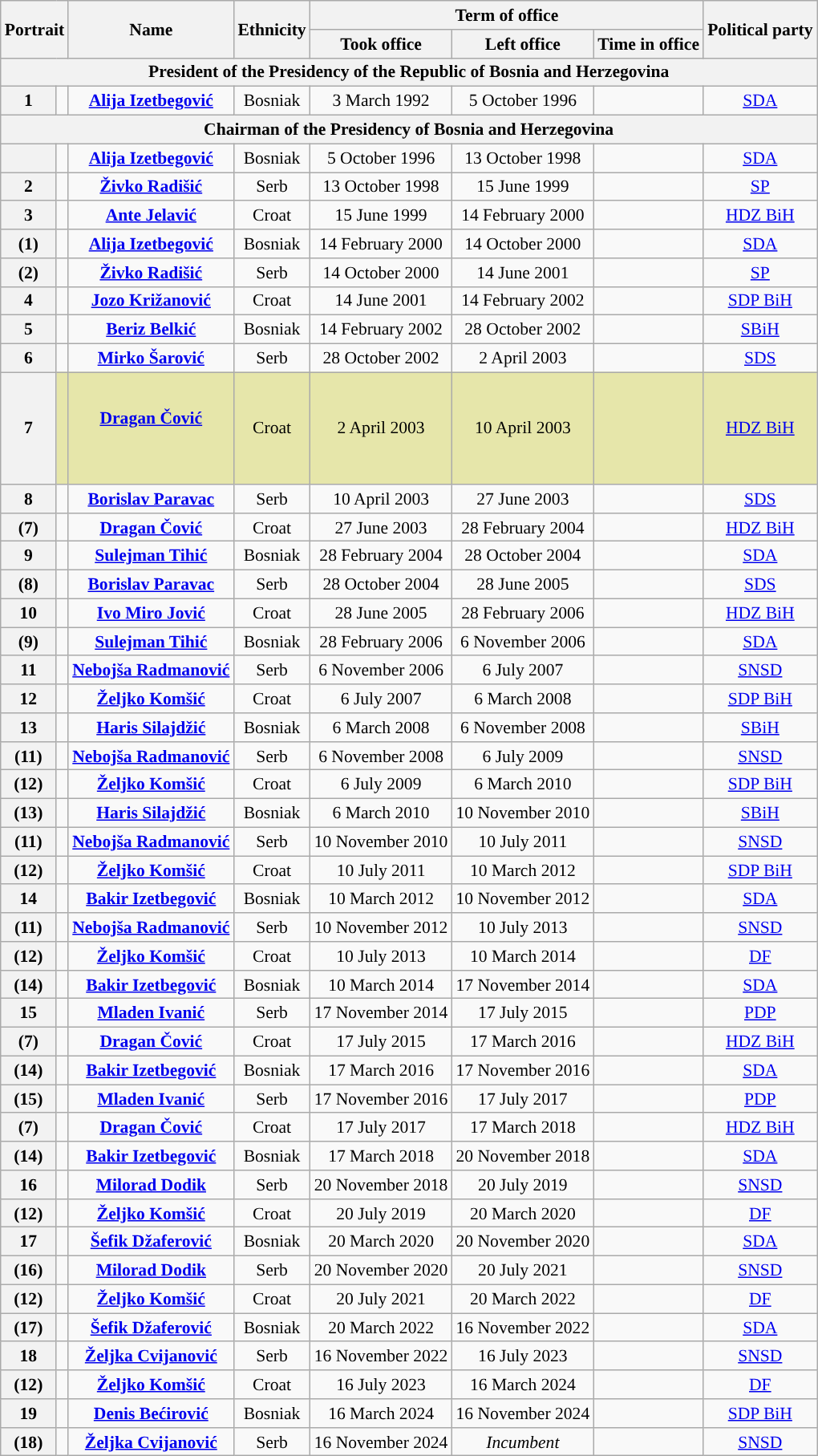<table class="wikitable sortable" style="text-align: center;font-size:90%; border:1px #AAAAFF solid">
<tr>
<th rowspan=2 colspan=2>Portrait</th>
<th rowspan=2>Name<br></th>
<th rowspan=2>Ethnicity</th>
<th colspan=3>Term of office</th>
<th rowspan=2>Political party</th>
</tr>
<tr>
<th>Took office</th>
<th>Left office</th>
<th>Time in office</th>
</tr>
<tr>
<th colspan=8>President of the Presidency of the Republic of Bosnia and Herzegovina</th>
</tr>
<tr>
<th style="background:">1</th>
<td></td>
<td><strong><a href='#'>Alija Izetbegović</a></strong><br></td>
<td>Bosniak</td>
<td>3 March 1992</td>
<td>5 October 1996</td>
<td></td>
<td><a href='#'>SDA</a></td>
</tr>
<tr>
<th colspan=8>Chairman of the Presidency of Bosnia and Herzegovina</th>
</tr>
<tr>
<th style="background:"></th>
<td></td>
<td><strong><a href='#'>Alija Izetbegović</a></strong><br></td>
<td>Bosniak</td>
<td>5 October 1996</td>
<td>13 October 1998</td>
<td></td>
<td><a href='#'>SDA</a></td>
</tr>
<tr>
<th style="background:">2</th>
<td></td>
<td><strong><a href='#'>Živko Radišić</a></strong><br></td>
<td>Serb</td>
<td>13 October 1998</td>
<td>15 June 1999</td>
<td></td>
<td><a href='#'>SP</a></td>
</tr>
<tr>
<th style="background:">3</th>
<td></td>
<td><strong><a href='#'>Ante Jelavić</a></strong><br></td>
<td>Croat</td>
<td>15 June 1999</td>
<td>14 February 2000</td>
<td></td>
<td><a href='#'>HDZ BiH</a></td>
</tr>
<tr>
<th style="background:">(1)</th>
<td></td>
<td><strong><a href='#'>Alija Izetbegović</a></strong><br></td>
<td>Bosniak</td>
<td>14 February 2000</td>
<td>14 October 2000</td>
<td></td>
<td><a href='#'>SDA</a></td>
</tr>
<tr>
<th style="background:">(2)</th>
<td></td>
<td><strong><a href='#'>Živko Radišić</a></strong><br></td>
<td>Serb</td>
<td>14 October 2000</td>
<td>14 June 2001</td>
<td></td>
<td><a href='#'>SP</a></td>
</tr>
<tr>
<th style="background:">4</th>
<td></td>
<td><strong><a href='#'>Jozo Križanović</a></strong><br></td>
<td>Croat</td>
<td>14 June 2001</td>
<td>14 February 2002</td>
<td></td>
<td><a href='#'>SDP BiH</a></td>
</tr>
<tr>
<th style="background:">5</th>
<td></td>
<td><strong><a href='#'>Beriz Belkić</a></strong><br></td>
<td>Bosniak</td>
<td>14 February 2002</td>
<td>28 October 2002</td>
<td></td>
<td><a href='#'>SBiH</a></td>
</tr>
<tr>
<th style="background:">6</th>
<td></td>
<td><strong><a href='#'>Mirko Šarović</a></strong><br></td>
<td>Serb</td>
<td>28 October 2002</td>
<td>2 April 2003</td>
<td></td>
<td><a href='#'>SDS</a></td>
</tr>
<tr>
<th style="background:">7</th>
<td style="height:6em; background-color:#E6E6AA;"></td>
<td style="height:6em; background-color:#E6E6AA;"><strong><a href='#'>Dragan Čović</a></strong><br><br></td>
<td style="height:6em; background-color:#E6E6AA;">Croat</td>
<td style="height:6em; background-color:#E6E6AA;">2 April 2003</td>
<td style="height:6em; background-color:#E6E6AA;">10 April 2003</td>
<td style="height:6em; background-color:#E6E6AA;"></td>
<td style="height:6em; background-color:#E6E6AA;"><a href='#'>HDZ BiH</a></td>
</tr>
<tr>
<th style="background:">8</th>
<td></td>
<td><strong><a href='#'>Borislav Paravac</a></strong><br></td>
<td>Serb</td>
<td>10 April 2003</td>
<td>27 June 2003</td>
<td></td>
<td><a href='#'>SDS</a></td>
</tr>
<tr>
<th style="background:">(7)</th>
<td></td>
<td><strong><a href='#'>Dragan Čović</a></strong><br></td>
<td>Croat</td>
<td>27 June 2003</td>
<td>28 February 2004</td>
<td></td>
<td><a href='#'>HDZ BiH</a></td>
</tr>
<tr>
<th style="background:">9</th>
<td></td>
<td><strong><a href='#'>Sulejman Tihić</a></strong><br></td>
<td>Bosniak</td>
<td>28 February 2004</td>
<td>28 October 2004</td>
<td></td>
<td><a href='#'>SDA</a></td>
</tr>
<tr>
<th style="background:">(8)</th>
<td></td>
<td><strong><a href='#'>Borislav Paravac</a></strong><br></td>
<td>Serb</td>
<td>28 October 2004</td>
<td>28 June 2005</td>
<td></td>
<td><a href='#'>SDS</a></td>
</tr>
<tr>
<th style="background:">10</th>
<td></td>
<td><strong><a href='#'>Ivo Miro Jović</a></strong><br></td>
<td>Croat</td>
<td>28 June 2005</td>
<td>28 February 2006</td>
<td></td>
<td><a href='#'>HDZ BiH</a></td>
</tr>
<tr>
<th style="background:">(9)</th>
<td></td>
<td><strong><a href='#'>Sulejman Tihić</a></strong><br></td>
<td>Bosniak</td>
<td>28 February 2006</td>
<td>6 November 2006</td>
<td></td>
<td><a href='#'>SDA</a></td>
</tr>
<tr>
<th style="background:">11</th>
<td></td>
<td><strong><a href='#'>Nebojša Radmanović</a></strong><br></td>
<td>Serb</td>
<td>6 November 2006</td>
<td>6 July 2007</td>
<td></td>
<td><a href='#'>SNSD</a></td>
</tr>
<tr>
<th style="background:">12</th>
<td></td>
<td><strong><a href='#'>Željko Komšić</a></strong><br></td>
<td>Croat</td>
<td>6 July 2007</td>
<td>6 March 2008</td>
<td></td>
<td><a href='#'>SDP BiH</a></td>
</tr>
<tr>
<th style="background:">13</th>
<td></td>
<td><strong><a href='#'>Haris Silajdžić</a></strong><br></td>
<td>Bosniak</td>
<td>6 March 2008</td>
<td>6 November 2008</td>
<td></td>
<td><a href='#'>SBiH</a></td>
</tr>
<tr>
<th style="background:">(11)</th>
<td></td>
<td><strong><a href='#'>Nebojša Radmanović</a></strong><br></td>
<td>Serb</td>
<td>6 November 2008</td>
<td>6 July 2009</td>
<td></td>
<td><a href='#'>SNSD</a></td>
</tr>
<tr>
<th style="background:">(12)</th>
<td></td>
<td><strong><a href='#'>Željko Komšić</a></strong><br></td>
<td>Croat</td>
<td>6 July 2009</td>
<td>6 March 2010</td>
<td></td>
<td><a href='#'>SDP BiH</a></td>
</tr>
<tr>
<th style="background:">(13)</th>
<td></td>
<td><strong><a href='#'>Haris Silajdžić</a></strong><br></td>
<td>Bosniak</td>
<td>6 March 2010</td>
<td>10 November 2010</td>
<td></td>
<td><a href='#'>SBiH</a></td>
</tr>
<tr>
<th style="background:">(11)</th>
<td></td>
<td><strong><a href='#'>Nebojša Radmanović</a></strong><br></td>
<td>Serb</td>
<td>10 November 2010</td>
<td>10 July 2011</td>
<td></td>
<td><a href='#'>SNSD</a></td>
</tr>
<tr>
<th style="background:">(12)</th>
<td></td>
<td><strong><a href='#'>Željko Komšić</a></strong><br></td>
<td>Croat</td>
<td>10 July 2011</td>
<td>10 March 2012</td>
<td></td>
<td><a href='#'>SDP BiH</a></td>
</tr>
<tr>
<th style="background:">14</th>
<td></td>
<td><strong><a href='#'>Bakir Izetbegović</a></strong><br></td>
<td>Bosniak</td>
<td>10 March 2012</td>
<td>10 November 2012</td>
<td></td>
<td><a href='#'>SDA</a></td>
</tr>
<tr>
<th style="background:">(11)</th>
<td></td>
<td><strong><a href='#'>Nebojša Radmanović</a></strong><br></td>
<td>Serb</td>
<td>10 November 2012</td>
<td>10 July 2013</td>
<td></td>
<td><a href='#'>SNSD</a></td>
</tr>
<tr>
<th style="background:">(12)</th>
<td></td>
<td><strong><a href='#'>Željko Komšić</a></strong><br></td>
<td>Croat</td>
<td>10 July 2013</td>
<td>10 March 2014</td>
<td></td>
<td><a href='#'>DF</a></td>
</tr>
<tr>
<th style="background:">(14)</th>
<td></td>
<td><strong><a href='#'>Bakir Izetbegović</a></strong><br></td>
<td>Bosniak</td>
<td>10 March 2014</td>
<td>17 November 2014</td>
<td></td>
<td><a href='#'>SDA</a></td>
</tr>
<tr>
<th style="background:">15</th>
<td></td>
<td><strong><a href='#'>Mladen Ivanić</a></strong><br></td>
<td>Serb</td>
<td>17 November 2014</td>
<td>17 July 2015</td>
<td></td>
<td><a href='#'>PDP</a></td>
</tr>
<tr>
<th style="background:">(7)</th>
<td></td>
<td><strong><a href='#'>Dragan Čović</a></strong><br></td>
<td>Croat</td>
<td>17 July 2015</td>
<td>17 March 2016</td>
<td></td>
<td><a href='#'>HDZ BiH</a></td>
</tr>
<tr>
<th style="background:">(14)</th>
<td></td>
<td><strong><a href='#'>Bakir Izetbegović</a></strong><br></td>
<td>Bosniak</td>
<td>17 March 2016</td>
<td>17 November 2016</td>
<td></td>
<td><a href='#'>SDA</a></td>
</tr>
<tr>
<th style="background:">(15)</th>
<td></td>
<td><strong><a href='#'>Mladen Ivanić</a></strong><br></td>
<td>Serb</td>
<td>17 November 2016</td>
<td>17 July 2017</td>
<td></td>
<td><a href='#'>PDP</a></td>
</tr>
<tr>
<th style="background:">(7)</th>
<td></td>
<td><strong><a href='#'>Dragan Čović</a></strong><br></td>
<td>Croat</td>
<td>17 July 2017</td>
<td>17 March 2018</td>
<td></td>
<td><a href='#'>HDZ BiH</a></td>
</tr>
<tr>
<th style="background:">(14)</th>
<td></td>
<td><strong><a href='#'>Bakir Izetbegović</a></strong><br></td>
<td>Bosniak</td>
<td>17 March 2018</td>
<td>20 November 2018</td>
<td></td>
<td><a href='#'>SDA</a></td>
</tr>
<tr>
<th style="background:">16</th>
<td></td>
<td><strong><a href='#'>Milorad Dodik</a></strong><br></td>
<td>Serb</td>
<td>20 November 2018</td>
<td>20 July 2019</td>
<td></td>
<td><a href='#'>SNSD</a></td>
</tr>
<tr>
<th style="background:">(12)</th>
<td></td>
<td><strong><a href='#'>Željko Komšić</a></strong><br></td>
<td>Croat</td>
<td>20 July 2019</td>
<td>20 March 2020</td>
<td></td>
<td><a href='#'>DF</a></td>
</tr>
<tr>
<th style="background:">17</th>
<td></td>
<td><strong><a href='#'>Šefik Džaferović</a></strong><br></td>
<td>Bosniak</td>
<td>20 March 2020</td>
<td>20 November 2020</td>
<td></td>
<td><a href='#'>SDA</a></td>
</tr>
<tr>
<th style="background:">(16)</th>
<td></td>
<td><strong><a href='#'>Milorad Dodik</a></strong><br></td>
<td>Serb</td>
<td>20 November 2020</td>
<td>20 July 2021</td>
<td></td>
<td><a href='#'>SNSD</a></td>
</tr>
<tr>
<th style="background:">(12)</th>
<td></td>
<td><strong><a href='#'>Željko Komšić</a></strong><br></td>
<td>Croat</td>
<td>20 July 2021</td>
<td>20 March 2022</td>
<td></td>
<td><a href='#'>DF</a></td>
</tr>
<tr>
<th style="background:">(17)</th>
<td></td>
<td><strong><a href='#'>Šefik Džaferović</a></strong><br></td>
<td>Bosniak</td>
<td>20 March 2022</td>
<td>16 November 2022</td>
<td></td>
<td><a href='#'>SDA</a></td>
</tr>
<tr>
<th style="background:">18</th>
<td></td>
<td><strong><a href='#'>Željka Cvijanović</a></strong><br></td>
<td>Serb</td>
<td>16 November 2022</td>
<td>16 July 2023</td>
<td></td>
<td><a href='#'>SNSD</a></td>
</tr>
<tr>
<th style="background:">(12)</th>
<td></td>
<td><strong><a href='#'>Željko Komšić</a></strong><br></td>
<td>Croat</td>
<td>16 July 2023</td>
<td>16 March 2024</td>
<td></td>
<td><a href='#'>DF</a></td>
</tr>
<tr>
<th style="background:">19</th>
<td></td>
<td><strong><a href='#'>Denis Bećirović</a></strong><br></td>
<td>Bosniak</td>
<td>16 March 2024</td>
<td>16 November 2024</td>
<td></td>
<td><a href='#'>SDP BiH</a></td>
</tr>
<tr>
<th style="background:">(18)</th>
<td></td>
<td><strong><a href='#'>Željka Cvijanović</a></strong><br></td>
<td>Serb</td>
<td>16 November 2024</td>
<td><em>Incumbent</em></td>
<td></td>
<td><a href='#'>SNSD</a></td>
</tr>
</table>
